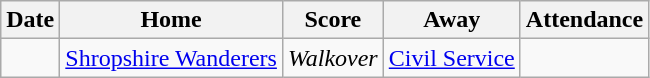<table class="wikitable">
<tr>
<th>Date</th>
<th>Home</th>
<th>Score</th>
<th>Away</th>
<th>Attendance</th>
</tr>
<tr>
<td></td>
<td><a href='#'>Shropshire Wanderers</a></td>
<td><em>Walkover</em></td>
<td><a href='#'>Civil Service</a></td>
<td></td>
</tr>
</table>
